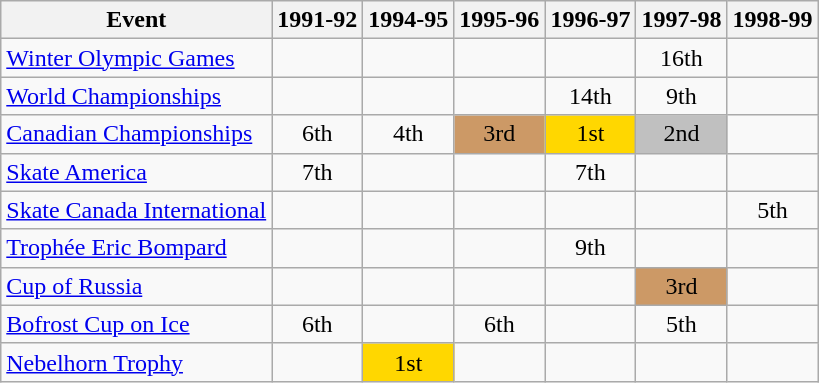<table class="wikitable">
<tr>
<th>Event</th>
<th>1991-92</th>
<th>1994-95</th>
<th>1995-96</th>
<th>1996-97</th>
<th>1997-98</th>
<th>1998-99</th>
</tr>
<tr>
<td><a href='#'>Winter Olympic Games</a></td>
<td></td>
<td></td>
<td></td>
<td></td>
<td align="center">16th</td>
<td></td>
</tr>
<tr>
<td><a href='#'>World Championships</a></td>
<td></td>
<td></td>
<td></td>
<td align="center">14th</td>
<td align="center">9th</td>
<td></td>
</tr>
<tr>
<td><a href='#'>Canadian Championships</a></td>
<td align="center">6th</td>
<td align="center">4th</td>
<td align="center" bgcolor="cc9966">3rd</td>
<td align="center" bgcolor="gold">1st</td>
<td align="center" bgcolor="silver">2nd</td>
<td></td>
</tr>
<tr>
<td><a href='#'>Skate America</a></td>
<td align="center">7th</td>
<td></td>
<td></td>
<td align="center">7th</td>
<td></td>
<td></td>
</tr>
<tr>
<td><a href='#'>Skate Canada International</a></td>
<td></td>
<td></td>
<td></td>
<td></td>
<td></td>
<td align="center">5th</td>
</tr>
<tr>
<td><a href='#'>Trophée Eric Bompard</a></td>
<td></td>
<td></td>
<td></td>
<td align="center">9th</td>
<td></td>
<td></td>
</tr>
<tr>
<td><a href='#'>Cup of Russia</a></td>
<td></td>
<td></td>
<td></td>
<td></td>
<td align="center" bgcolor="cc9966">3rd</td>
<td></td>
</tr>
<tr>
<td><a href='#'>Bofrost Cup on Ice</a></td>
<td align="center">6th</td>
<td></td>
<td align="center">6th</td>
<td></td>
<td align="center">5th</td>
<td></td>
</tr>
<tr>
<td><a href='#'>Nebelhorn Trophy</a></td>
<td></td>
<td align="center" bgcolor="gold">1st</td>
<td></td>
<td></td>
<td></td>
<td></td>
</tr>
</table>
